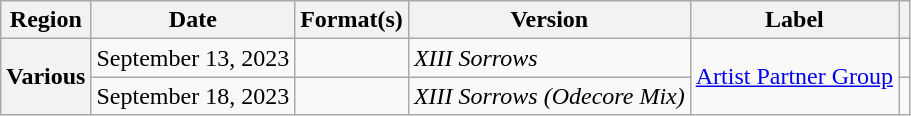<table class="wikitable plainrowheaders">
<tr>
<th scope="col">Region</th>
<th scope="col">Date</th>
<th scope="col">Format(s)</th>
<th scope="col">Version</th>
<th scope="col">Label</th>
<th scope="col"></th>
</tr>
<tr>
<th scope="row" rowspan="2">Various</th>
<td>September 13, 2023</td>
<td></td>
<td><em>XIII Sorrows</em></td>
<td rowspan="2"><a href='#'>Artist Partner Group</a></td>
<td style="text-align:center;"></td>
</tr>
<tr>
<td>September 18, 2023</td>
<td></td>
<td><em>XIII Sorrows (Odecore Mix)</em></td>
<td style="text-align:center;"></td>
</tr>
</table>
